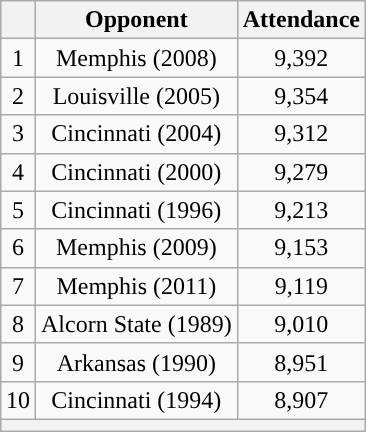<table class="wikitable" style="margin: 1em auto 1em auto; text-align: center">
<tr>
<th></th>
<th>Opponent</th>
<th>Attendance</th>
</tr>
<tr>
<td>1</td>
<td>Memphis (2008)</td>
<td>9,392</td>
</tr>
<tr>
<td>2</td>
<td>Louisville (2005)</td>
<td>9,354</td>
</tr>
<tr>
<td>3</td>
<td>Cincinnati (2004)</td>
<td>9,312</td>
</tr>
<tr>
<td>4</td>
<td>Cincinnati (2000)</td>
<td>9,279</td>
</tr>
<tr>
<td>5</td>
<td>Cincinnati (1996)</td>
<td>9,213</td>
</tr>
<tr>
<td>6</td>
<td>Memphis (2009)</td>
<td>9,153</td>
</tr>
<tr>
<td>7</td>
<td>Memphis (2011)</td>
<td>9,119</td>
</tr>
<tr>
<td>8</td>
<td>Alcorn State (1989)</td>
<td>9,010</td>
</tr>
<tr>
<td>9</td>
<td>Arkansas (1990)</td>
<td>8,951</td>
</tr>
<tr>
<td>10</td>
<td>Cincinnati (1994)</td>
<td>8,907</td>
</tr>
<tr>
<th colspan="3"></th>
</tr>
</table>
